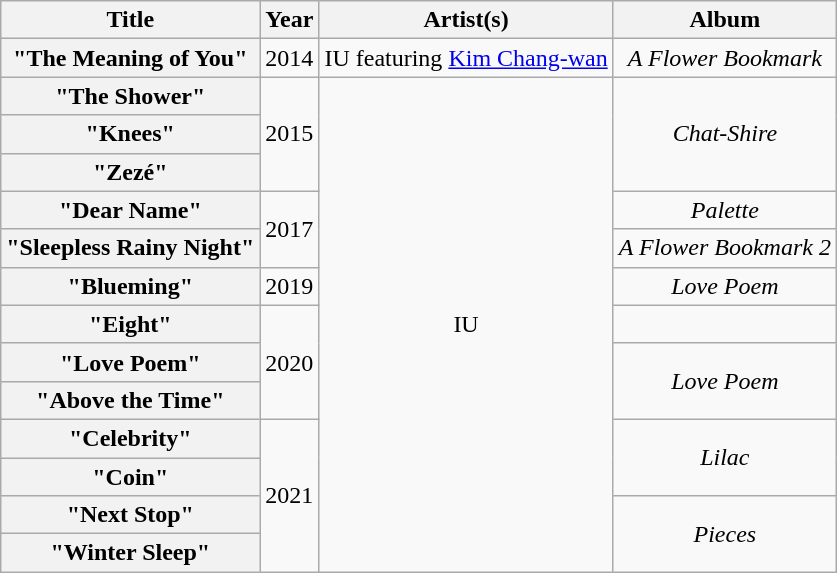<table class="wikitable plainrowheaders" style="text-align:center;">
<tr>
<th scope="col" align="center">Title</th>
<th scope="col" align="center">Year</th>
<th scope="col" align="center">Artist(s)</th>
<th scope="col" align="center">Album</th>
</tr>
<tr>
<th scope="row">"The Meaning of You"</th>
<td>2014</td>
<td>IU featuring <a href='#'>Kim Chang-wan</a></td>
<td><em>A Flower Bookmark</em></td>
</tr>
<tr>
<th scope="row">"The Shower"</th>
<td rowspan="3">2015</td>
<td rowspan="13">IU</td>
<td rowspan="3"><em>Chat-Shire</em></td>
</tr>
<tr>
<th scope="row">"Knees"</th>
</tr>
<tr>
<th scope="row">"Zezé"</th>
</tr>
<tr>
<th scope="row">"Dear Name"</th>
<td rowspan="2">2017</td>
<td><em>Palette</em></td>
</tr>
<tr>
<th scope="row">"Sleepless Rainy Night"</th>
<td><em>A Flower Bookmark 2</em></td>
</tr>
<tr>
<th scope="row">"Blueming"</th>
<td rowspan="1">2019</td>
<td><em>Love Poem</em></td>
</tr>
<tr>
<th scope="row">"Eight"</th>
<td rowspan="3">2020</td>
<td></td>
</tr>
<tr>
<th scope="row">"Love Poem"</th>
<td rowspan="2"><em>Love Poem</em></td>
</tr>
<tr>
<th scope="row">"Above the Time"</th>
</tr>
<tr>
<th scope="row">"Celebrity"</th>
<td rowspan="4">2021</td>
<td rowspan="2"><em>Lilac</em></td>
</tr>
<tr>
<th scope="row">"Coin"</th>
</tr>
<tr>
<th scope="row">"Next Stop"</th>
<td rowspan="2"><em>Pieces</em></td>
</tr>
<tr>
<th scope="row">"Winter Sleep"</th>
</tr>
</table>
